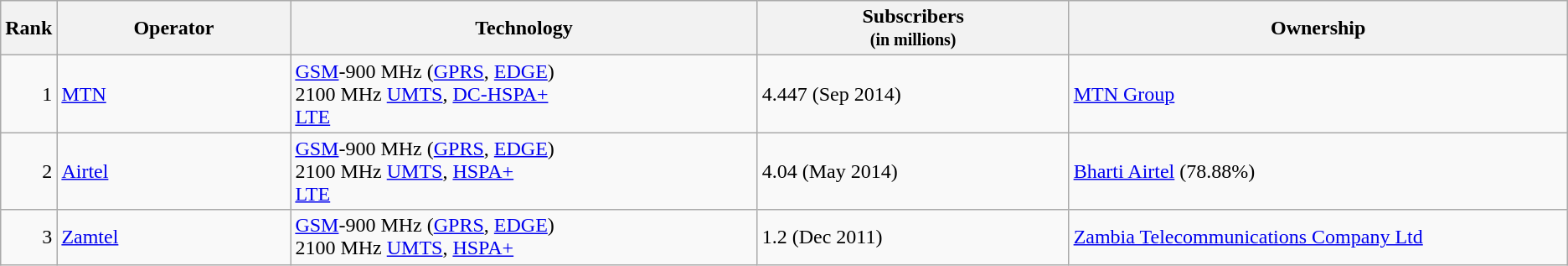<table class="wikitable">
<tr>
<th style="width:3%;">Rank</th>
<th style="width:15%;">Operator</th>
<th style="width:30%;">Technology</th>
<th style="width:20%;">Subscribers<br><small>(in millions)</small></th>
<th style="width:32%;">Ownership</th>
</tr>
<tr>
<td align=right>1</td>
<td><a href='#'>MTN</a></td>
<td><a href='#'>GSM</a>-900 MHz (<a href='#'>GPRS</a>, <a href='#'>EDGE</a>)<br>2100 MHz <a href='#'>UMTS</a>, <a href='#'>DC-HSPA+</a><br><a href='#'>LTE</a></td>
<td>4.447 (Sep 2014)</td>
<td><a href='#'>MTN Group</a></td>
</tr>
<tr>
<td align=right>2</td>
<td><a href='#'>Airtel</a></td>
<td><a href='#'>GSM</a>-900 MHz (<a href='#'>GPRS</a>, <a href='#'>EDGE</a>)<br>2100 MHz <a href='#'>UMTS</a>, <a href='#'>HSPA+</a><br><a href='#'>LTE</a></td>
<td>4.04 (May 2014)</td>
<td><a href='#'>Bharti Airtel</a> (78.88%)</td>
</tr>
<tr>
<td align=right>3</td>
<td><a href='#'>Zamtel</a></td>
<td><a href='#'>GSM</a>-900 MHz (<a href='#'>GPRS</a>, <a href='#'>EDGE</a>)<br>2100 MHz <a href='#'>UMTS</a>, <a href='#'>HSPA+</a></td>
<td>1.2 (Dec 2011)</td>
<td><a href='#'>Zambia Telecommunications Company Ltd</a></td>
</tr>
</table>
